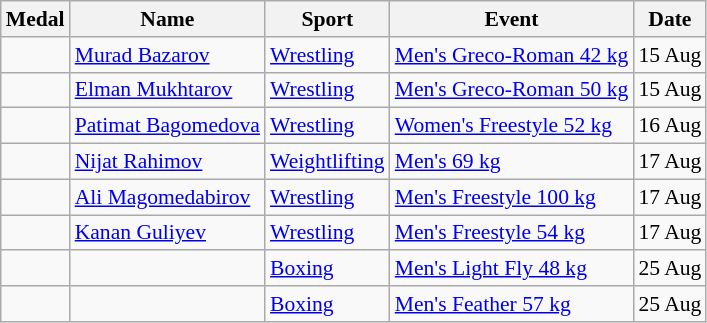<table class="wikitable sortable" style="font-size:90%">
<tr>
<th>Medal</th>
<th>Name</th>
<th>Sport</th>
<th>Event</th>
<th>Date</th>
</tr>
<tr>
<td></td>
<td><a href='#'>Murad Bazarov</a></td>
<td><a href='#'>Wrestling</a></td>
<td><a href='#'>Men's Greco-Roman 42 kg</a></td>
<td>15 Aug</td>
</tr>
<tr>
<td></td>
<td><a href='#'>Elman Mukhtarov</a></td>
<td><a href='#'>Wrestling</a></td>
<td><a href='#'>Men's Greco-Roman 50 kg</a></td>
<td>15 Aug</td>
</tr>
<tr>
<td></td>
<td><a href='#'>Patimat Bagomedova</a></td>
<td><a href='#'>Wrestling</a></td>
<td><a href='#'>Women's Freestyle 52 kg</a></td>
<td>16 Aug</td>
</tr>
<tr>
<td></td>
<td><a href='#'>Nijat Rahimov</a></td>
<td><a href='#'>Weightlifting</a></td>
<td><a href='#'>Men's 69 kg</a></td>
<td>17 Aug</td>
</tr>
<tr>
<td></td>
<td><a href='#'>Ali Magomedabirov</a></td>
<td><a href='#'>Wrestling</a></td>
<td><a href='#'>Men's Freestyle 100 kg</a></td>
<td>17 Aug</td>
</tr>
<tr>
<td></td>
<td><a href='#'>Kanan Guliyev</a></td>
<td><a href='#'>Wrestling</a></td>
<td><a href='#'>Men's Freestyle 54 kg</a></td>
<td>17 Aug</td>
</tr>
<tr>
<td></td>
<td></td>
<td><a href='#'>Boxing</a></td>
<td><a href='#'>Men's Light Fly 48 kg</a></td>
<td>25 Aug</td>
</tr>
<tr>
<td></td>
<td></td>
<td><a href='#'>Boxing</a></td>
<td><a href='#'>Men's Feather 57 kg</a></td>
<td>25 Aug</td>
</tr>
</table>
